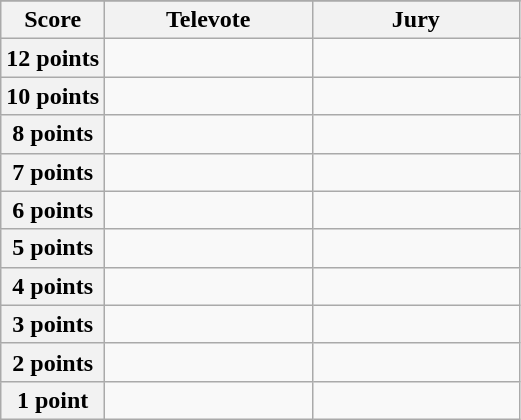<table class="wikitable">
<tr>
</tr>
<tr>
<th scope="col" width="20%">Score</th>
<th scope="col" width="40%">Televote</th>
<th scope="col" width="40%">Jury</th>
</tr>
<tr>
<th scope="row">12 points</th>
<td></td>
<td></td>
</tr>
<tr>
<th scope="row">10 points</th>
<td></td>
<td></td>
</tr>
<tr>
<th scope="row">8 points</th>
<td></td>
<td></td>
</tr>
<tr>
<th scope="row">7 points</th>
<td></td>
<td></td>
</tr>
<tr>
<th scope="row">6 points</th>
<td></td>
<td></td>
</tr>
<tr>
<th scope="row">5 points</th>
<td></td>
<td></td>
</tr>
<tr>
<th scope="row">4 points</th>
<td></td>
<td></td>
</tr>
<tr>
<th scope="row">3 points</th>
<td></td>
<td></td>
</tr>
<tr>
<th scope="row">2 points</th>
<td></td>
<td></td>
</tr>
<tr>
<th scope="row">1 point</th>
<td></td>
<td></td>
</tr>
</table>
